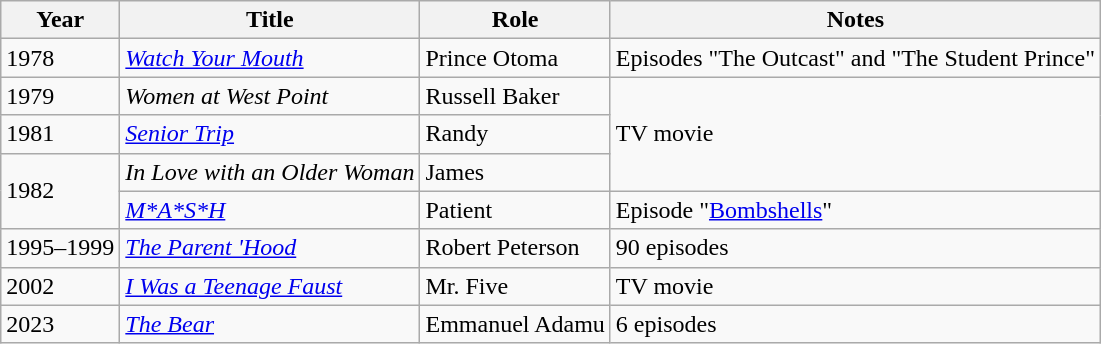<table class="wikitable">
<tr>
<th>Year</th>
<th>Title</th>
<th>Role</th>
<th>Notes</th>
</tr>
<tr>
<td>1978</td>
<td><em><a href='#'>Watch Your Mouth</a></em></td>
<td>Prince Otoma</td>
<td>Episodes "The Outcast" and "The Student Prince"</td>
</tr>
<tr>
<td>1979</td>
<td><em>Women at West Point</em></td>
<td>Russell Baker</td>
<td rowspan=3>TV movie</td>
</tr>
<tr>
<td>1981</td>
<td><em><a href='#'>Senior Trip</a></em></td>
<td>Randy</td>
</tr>
<tr>
<td rowspan=2>1982</td>
<td><em>In Love with an Older Woman</em></td>
<td>James</td>
</tr>
<tr>
<td><em><a href='#'>M*A*S*H</a></em></td>
<td>Patient</td>
<td>Episode "<a href='#'>Bombshells</a>"</td>
</tr>
<tr>
<td>1995–1999</td>
<td><em><a href='#'>The Parent 'Hood</a></em></td>
<td>Robert Peterson</td>
<td>90 episodes</td>
</tr>
<tr>
<td>2002</td>
<td><em><a href='#'>I Was a Teenage Faust</a></em></td>
<td>Mr. Five</td>
<td>TV movie</td>
</tr>
<tr>
<td>2023</td>
<td><em><a href='#'>The Bear</a></em></td>
<td>Emmanuel Adamu</td>
<td>6 episodes</td>
</tr>
</table>
